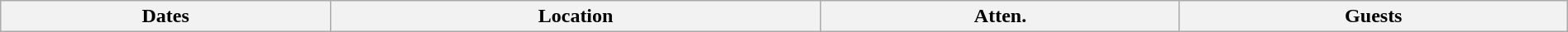<table class="wikitable" width="100%">
<tr>
<th>Dates</th>
<th>Location</th>
<th>Atten.</th>
<th>Guests<br>

</th>
</tr>
</table>
